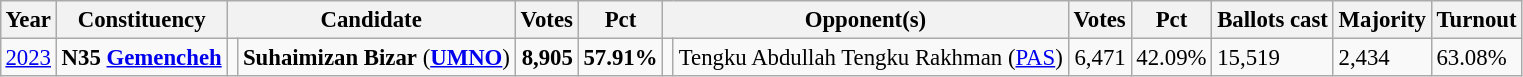<table class="wikitable" style="margin:0.5em ; font-size:95%">
<tr>
<th>Year</th>
<th>Constituency</th>
<th colspan=2>Candidate</th>
<th>Votes</th>
<th>Pct</th>
<th colspan=2>Opponent(s)</th>
<th>Votes</th>
<th>Pct</th>
<th>Ballots cast</th>
<th>Majority</th>
<th>Turnout</th>
</tr>
<tr>
<td><a href='#'>2023</a></td>
<td><strong>N35 <a href='#'>Gemencheh</a></strong></td>
<td></td>
<td><strong>Suhaimizan Bizar</strong> (<a href='#'><strong>UMNO</strong></a>)</td>
<td align=right><strong>8,905</strong></td>
<td><strong>57.91%</strong></td>
<td bgcolor=></td>
<td>Tengku Abdullah Tengku Rakhman (<a href='#'>PAS</a>)</td>
<td align=right>6,471</td>
<td>42.09%</td>
<td>15,519</td>
<td>2,434</td>
<td>63.08%</td>
</tr>
</table>
